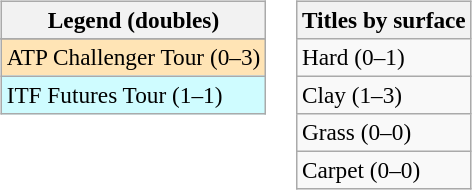<table>
<tr valign=top>
<td><br><table class=wikitable style=font-size:97%>
<tr>
<th>Legend (doubles)</th>
</tr>
<tr bgcolor=e5d1cb>
</tr>
<tr bgcolor=moccasin>
<td>ATP Challenger Tour (0–3)</td>
</tr>
<tr bgcolor=cffcff>
<td>ITF Futures Tour (1–1)</td>
</tr>
</table>
</td>
<td><br><table class=wikitable style=font-size:97%>
<tr>
<th>Titles by surface</th>
</tr>
<tr>
<td>Hard (0–1)</td>
</tr>
<tr>
<td>Clay (1–3)</td>
</tr>
<tr>
<td>Grass (0–0)</td>
</tr>
<tr>
<td>Carpet (0–0)</td>
</tr>
</table>
</td>
</tr>
</table>
